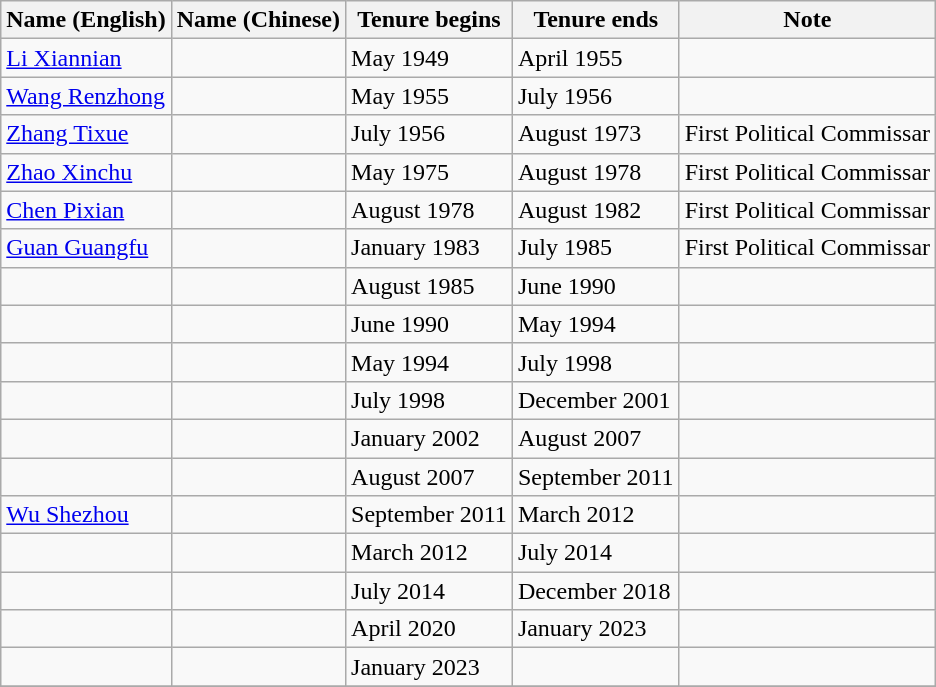<table class="wikitable">
<tr>
<th>Name (English)</th>
<th>Name (Chinese)</th>
<th>Tenure begins</th>
<th>Tenure ends</th>
<th>Note</th>
</tr>
<tr>
<td><a href='#'>Li Xiannian</a></td>
<td></td>
<td>May 1949</td>
<td>April 1955</td>
<td></td>
</tr>
<tr>
<td><a href='#'>Wang Renzhong</a></td>
<td></td>
<td>May 1955</td>
<td>July 1956</td>
<td></td>
</tr>
<tr>
<td><a href='#'>Zhang Tixue</a></td>
<td></td>
<td>July 1956</td>
<td>August 1973</td>
<td>First Political Commissar</td>
</tr>
<tr>
<td><a href='#'>Zhao Xinchu</a></td>
<td></td>
<td>May 1975</td>
<td>August 1978</td>
<td>First Political Commissar</td>
</tr>
<tr>
<td><a href='#'>Chen Pixian</a></td>
<td></td>
<td>August 1978</td>
<td>August 1982</td>
<td>First Political Commissar</td>
</tr>
<tr>
<td><a href='#'>Guan Guangfu</a></td>
<td></td>
<td>January 1983</td>
<td>July 1985</td>
<td>First Political Commissar</td>
</tr>
<tr>
<td></td>
<td></td>
<td>August 1985</td>
<td>June 1990</td>
<td></td>
</tr>
<tr>
<td></td>
<td></td>
<td>June 1990</td>
<td>May 1994</td>
<td></td>
</tr>
<tr>
<td></td>
<td></td>
<td>May 1994</td>
<td>July 1998</td>
<td></td>
</tr>
<tr>
<td></td>
<td></td>
<td>July 1998</td>
<td>December 2001</td>
<td></td>
</tr>
<tr>
<td></td>
<td></td>
<td>January 2002</td>
<td>August 2007</td>
<td></td>
</tr>
<tr>
<td></td>
<td></td>
<td>August 2007</td>
<td>September 2011</td>
<td></td>
</tr>
<tr>
<td><a href='#'>Wu Shezhou</a></td>
<td></td>
<td>September 2011</td>
<td>March 2012</td>
<td></td>
</tr>
<tr>
<td></td>
<td></td>
<td>March 2012</td>
<td>July 2014</td>
<td></td>
</tr>
<tr>
<td></td>
<td></td>
<td>July 2014</td>
<td>December 2018</td>
<td></td>
</tr>
<tr>
<td></td>
<td></td>
<td>April 2020</td>
<td>January 2023</td>
<td></td>
</tr>
<tr>
<td></td>
<td></td>
<td>January 2023</td>
<td></td>
<td></td>
</tr>
<tr>
</tr>
</table>
